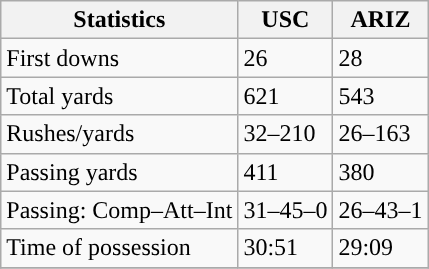<table class="wikitable" style="float: left;">
<tr>
<th>Statistics</th>
<th>USC</th>
<th>ARIZ</th>
</tr>
<tr>
<td>First downs</td>
<td>26</td>
<td>28</td>
</tr>
<tr>
<td>Total yards</td>
<td>621</td>
<td>543</td>
</tr>
<tr>
<td>Rushes/yards</td>
<td>32–210</td>
<td>26–163</td>
</tr>
<tr>
<td>Passing yards</td>
<td>411</td>
<td>380</td>
</tr>
<tr>
<td>Passing: Comp–Att–Int</td>
<td>31–45–0</td>
<td>26–43–1</td>
</tr>
<tr>
<td>Time of possession</td>
<td>30:51</td>
<td>29:09</td>
</tr>
<tr>
</tr>
</table>
